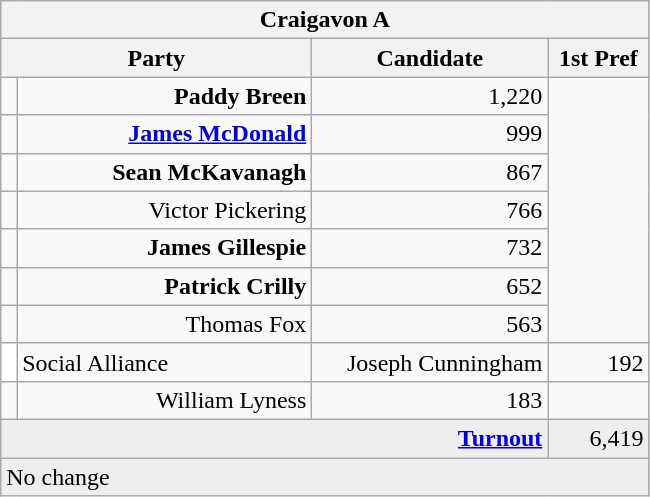<table class="wikitable">
<tr>
<th colspan="4" align="center">Craigavon A</th>
</tr>
<tr>
<th colspan="2" align="center" width=200>Party</th>
<th width=150>Candidate</th>
<th width=60>1st Pref</th>
</tr>
<tr>
<td></td>
<td align="right"><strong>Paddy Breen</strong></td>
<td align="right">1,220</td>
</tr>
<tr>
<td></td>
<td align="right"><strong><a href='#'>James McDonald</a></strong></td>
<td align="right">999</td>
</tr>
<tr>
<td></td>
<td align="right"><strong>Sean McKavanagh</strong></td>
<td align="right">867</td>
</tr>
<tr>
<td></td>
<td align="right">Victor Pickering</td>
<td align="right">766</td>
</tr>
<tr>
<td></td>
<td align="right"><strong>James Gillespie</strong></td>
<td align="right">732</td>
</tr>
<tr>
<td></td>
<td align="right"><strong>Patrick Crilly</strong></td>
<td align="right">652</td>
</tr>
<tr>
<td></td>
<td align="right">Thomas Fox</td>
<td align="right">563</td>
</tr>
<tr>
<td style="background-color: #FFFFFF"></td>
<td>Social Alliance</td>
<td align="right">Joseph Cunningham</td>
<td align="right">192</td>
</tr>
<tr>
<td></td>
<td align="right">William Lyness</td>
<td align="right">183</td>
</tr>
<tr bgcolor="EEEEEE">
<td colspan=3 align="right"><strong><a href='#'>Turnout</a></strong></td>
<td align="right">6,419</td>
</tr>
<tr>
<td colspan=4 bgcolor="EEEEEE">No change</td>
</tr>
</table>
